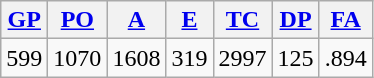<table class="wikitable">
<tr>
<th><a href='#'>GP</a></th>
<th><a href='#'>PO</a></th>
<th><a href='#'>A</a></th>
<th><a href='#'>E</a></th>
<th><a href='#'>TC</a></th>
<th><a href='#'>DP</a></th>
<th><a href='#'>FA</a></th>
</tr>
<tr align=center>
<td>599</td>
<td>1070</td>
<td>1608</td>
<td>319</td>
<td>2997</td>
<td>125</td>
<td>.894</td>
</tr>
</table>
